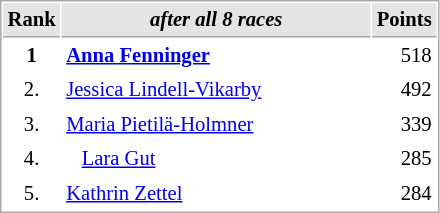<table cellspacing="1" cellpadding="3" style="border:1px solid #aaa; font-size:86%;">
<tr style="background:#e4e4e4;">
<th style="border-bottom:1px solid #aaa; width:10px;">Rank</th>
<th style="border-bottom:1px solid #aaa; width:200px;"><strong><em>after all 8 races</em></strong></th>
<th style="border-bottom:1px solid #aaa; width:20px;">Points</th>
</tr>
<tr>
<td style="text-align:center;"><strong>1</strong></td>
<td> <strong><a href='#'>Anna Fenninger</a></strong></td>
<td align="right">518</td>
</tr>
<tr>
<td style="text-align:center;">2.</td>
<td> <a href='#'>Jessica Lindell-Vikarby</a></td>
<td align="right">492</td>
</tr>
<tr>
<td style="text-align:center;">3.</td>
<td> <a href='#'>Maria Pietilä-Holmner</a></td>
<td align="right">339</td>
</tr>
<tr>
<td style="text-align:center;">4.</td>
<td>   <a href='#'>Lara Gut</a></td>
<td align="right">285</td>
</tr>
<tr>
<td style="text-align:center;">5.</td>
<td> <a href='#'>Kathrin Zettel</a></td>
<td align="right">284</td>
</tr>
</table>
